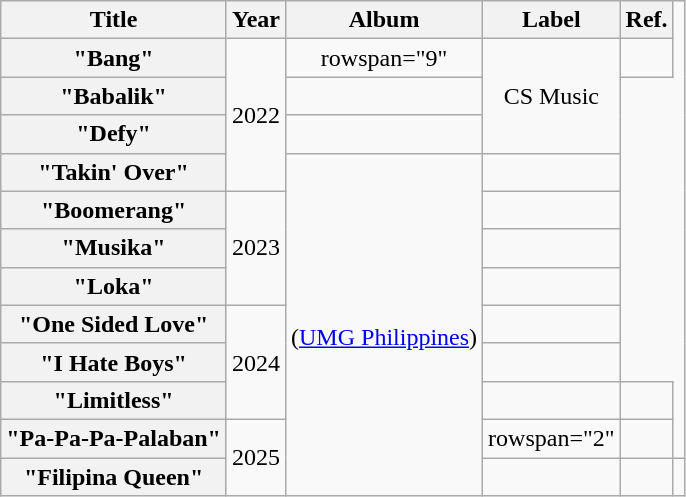<table class="wikitable plainrowheaders" style="text-align:center;">
<tr>
<th scope="col" rowspan="1">Title</th>
<th scope="col" rowspan="1">Year</th>
<th scope="col" rowspan="1">Album</th>
<th scope="col" rowspan="1">Label</th>
<th scope="col" rowspan="1">Ref.</th>
</tr>
<tr>
<th scope="row">"Bang"</th>
<td rowspan="4">2022</td>
<td>rowspan="9"  </td>
<td rowspan="3">CS Music</td>
<td></td>
</tr>
<tr>
<th scope="row">"Babalik"</th>
<td></td>
</tr>
<tr>
<th scope="row">"Defy"</th>
<td></td>
</tr>
<tr>
<th scope="row">"Takin' Over"</th>
<td rowspan="9"><br>(<a href='#'>UMG Philippines</a>)</td>
<td></td>
</tr>
<tr>
<th scope="row">"Boomerang"</th>
<td rowspan="3">2023</td>
<td></td>
</tr>
<tr>
<th scope="row">"Musika"</th>
<td></td>
</tr>
<tr>
<th scope="row">"Loka"</th>
<td></td>
</tr>
<tr>
<th scope="row">"One Sided Love"</th>
<td rowspan="3">2024</td>
<td></td>
</tr>
<tr>
<th scope="row">"I Hate Boys"</th>
<td></td>
</tr>
<tr>
<th scope="row">"Limitless"</th>
<td></td>
<td></td>
</tr>
<tr>
<th scope="row">"Pa-Pa-Pa-Palaban"</th>
<td rowspan="2">2025</td>
<td>rowspan="2"  </td>
<td></td>
</tr>
<tr>
<th scope="row">"Filipina Queen"</th>
<td></td>
<td></td>
<td></td>
</tr>
</table>
